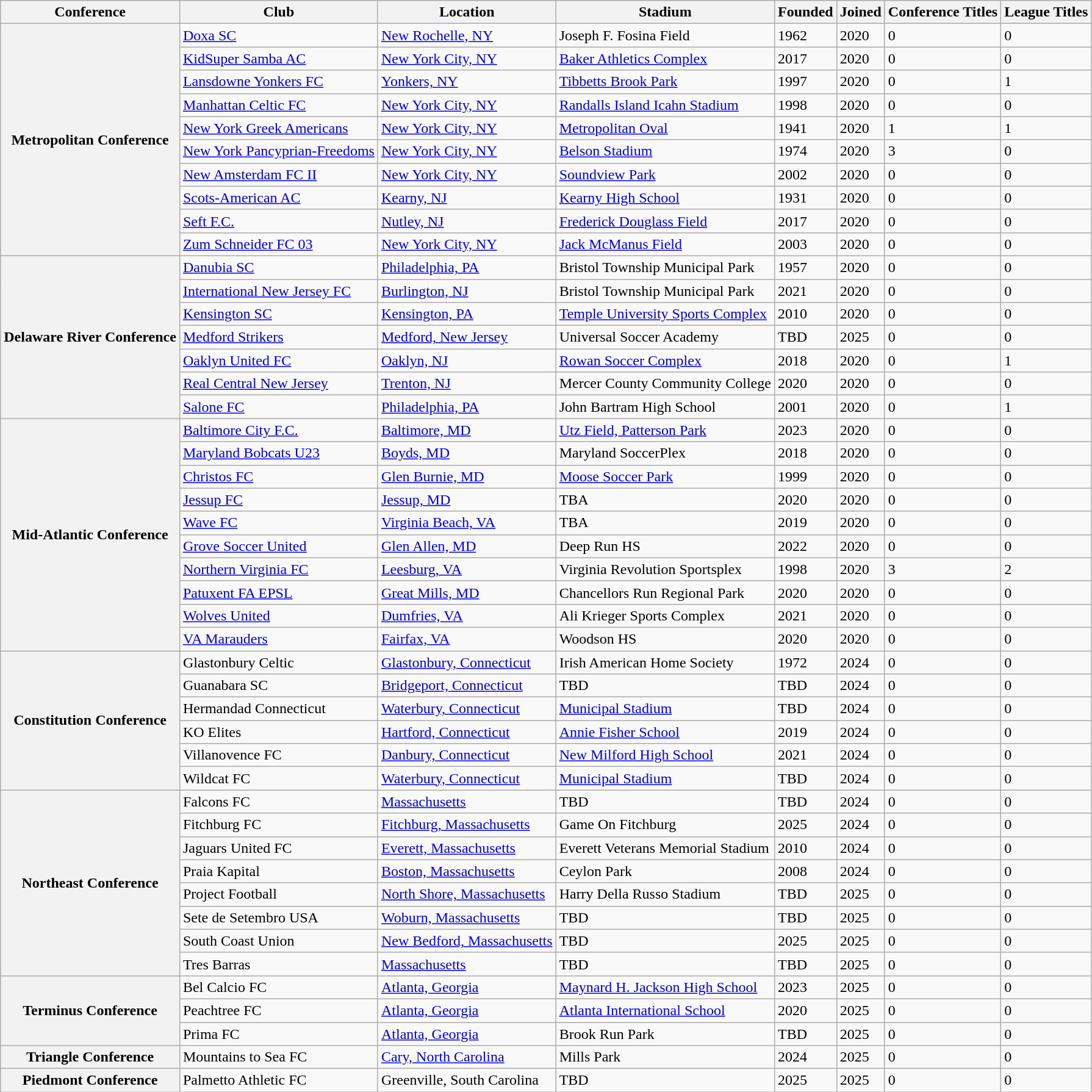<table class="wikitable sortable plainrowheaders">
<tr>
<th scope="col">Conference</th>
<th scope="col">Club</th>
<th scope="col">Location</th>
<th scope="col">Stadium</th>
<th scope="col">Founded</th>
<th scope="col">Joined</th>
<th scope="col">Conference Titles</th>
<th scope="col">League Titles</th>
</tr>
<tr>
<th rowspan="10">Metropolitan Conference</th>
<td><a href='#'>Doxa SC</a></td>
<td><a href='#'>New Rochelle, NY</a></td>
<td>Joseph F. Fosina Field</td>
<td>1962</td>
<td>2020</td>
<td>0</td>
<td>0</td>
</tr>
<tr>
<td><a href='#'>KidSuper Samba AC</a></td>
<td><a href='#'>New York City, NY</a></td>
<td><a href='#'>Baker Athletics Complex</a></td>
<td>2017</td>
<td>2020</td>
<td>0</td>
<td>0</td>
</tr>
<tr>
<td><a href='#'>Lansdowne Yonkers FC</a></td>
<td><a href='#'>Yonkers, NY</a></td>
<td><a href='#'>Tibbetts Brook Park</a></td>
<td>1997</td>
<td>2020</td>
<td>0</td>
<td>1</td>
</tr>
<tr>
<td><a href='#'>Manhattan Celtic FC</a></td>
<td><a href='#'>New York City, NY</a></td>
<td><a href='#'>Randalls Island Icahn Stadium</a></td>
<td>1998</td>
<td>2020</td>
<td>0</td>
<td>0</td>
</tr>
<tr>
<td><a href='#'>New York Greek Americans</a></td>
<td><a href='#'>New York City, NY</a></td>
<td><a href='#'>Metropolitan Oval</a></td>
<td>1941</td>
<td>2020</td>
<td>1</td>
<td>1</td>
</tr>
<tr>
<td><a href='#'>New York Pancyprian-Freedoms</a></td>
<td><a href='#'>New York City, NY</a></td>
<td><a href='#'>Belson Stadium</a></td>
<td>1974</td>
<td>2020</td>
<td>3</td>
<td>0</td>
</tr>
<tr>
<td><a href='#'>New Amsterdam FC II</a></td>
<td><a href='#'>New York City, NY</a></td>
<td><a href='#'>Soundview Park</a></td>
<td>2002</td>
<td>2020</td>
<td>0</td>
<td>0</td>
</tr>
<tr>
<td><a href='#'>Scots-American AC</a></td>
<td><a href='#'>Kearny, NJ</a></td>
<td><a href='#'>Kearny High School</a></td>
<td>1931</td>
<td>2020</td>
<td>0</td>
<td>0</td>
</tr>
<tr>
<td><a href='#'>Seft F.C.</a></td>
<td><a href='#'>Nutley, NJ</a></td>
<td><a href='#'>Frederick Douglass Field</a></td>
<td>2017</td>
<td>2020</td>
<td>0</td>
<td>0</td>
</tr>
<tr>
<td><a href='#'>Zum Schneider FC 03</a></td>
<td><a href='#'>New York City, NY</a></td>
<td><a href='#'>Jack McManus Field</a></td>
<td>2003</td>
<td>2020</td>
<td>0</td>
<td>0</td>
</tr>
<tr>
<th rowspan="7">Delaware River Conference</th>
<td><a href='#'>Danubia SC</a></td>
<td><a href='#'>Philadelphia, PA</a></td>
<td>Bristol Township Municipal Park</td>
<td>1957</td>
<td>2020</td>
<td>0</td>
<td>0</td>
</tr>
<tr>
<td><a href='#'>International New Jersey FC</a></td>
<td><a href='#'>Burlington, NJ</a></td>
<td>Bristol Township Municipal Park</td>
<td>2021</td>
<td>2020</td>
<td>0</td>
<td>0</td>
</tr>
<tr>
<td><a href='#'>Kensington SC</a></td>
<td><a href='#'>Kensington, PA</a></td>
<td><a href='#'>Temple University Sports Complex</a></td>
<td>2010</td>
<td>2020</td>
<td>0</td>
<td>0</td>
</tr>
<tr>
<td><a href='#'>Medford Strikers</a></td>
<td><a href='#'>Medford, New Jersey</a></td>
<td>Universal Soccer Academy</td>
<td>TBD</td>
<td>2025</td>
<td>0</td>
<td>0</td>
</tr>
<tr>
<td><a href='#'>Oaklyn United FC</a></td>
<td><a href='#'>Oaklyn, NJ</a></td>
<td><a href='#'>Rowan Soccer Complex</a></td>
<td>2018</td>
<td>2020</td>
<td>0</td>
<td>1</td>
</tr>
<tr>
<td><a href='#'>Real Central New Jersey</a></td>
<td><a href='#'>Trenton, NJ</a></td>
<td>Mercer County Community College</td>
<td>2020</td>
<td>2020</td>
<td>0</td>
<td>0</td>
</tr>
<tr>
<td><a href='#'>Salone FC</a></td>
<td><a href='#'>Philadelphia, PA</a></td>
<td>John Bartram High School</td>
<td>2001</td>
<td>2020</td>
<td>0</td>
<td>1</td>
</tr>
<tr>
<th rowspan="10">Mid-Atlantic Conference</th>
<td><a href='#'>Baltimore City F.C.</a></td>
<td><a href='#'>Baltimore, MD</a></td>
<td><a href='#'>Utz Field, Patterson Park</a></td>
<td>2023</td>
<td>2020</td>
<td>0</td>
<td>0</td>
</tr>
<tr>
<td><a href='#'>Maryland Bobcats U23</a></td>
<td><a href='#'>Boyds, MD</a></td>
<td>Maryland SoccerPlex</td>
<td>2018</td>
<td>2020</td>
<td>0</td>
<td>0</td>
</tr>
<tr>
<td><a href='#'>Christos FC</a></td>
<td><a href='#'>Glen Burnie, MD</a></td>
<td><a href='#'>Moose Soccer Park</a></td>
<td>1999</td>
<td>2020</td>
<td>0</td>
<td>0</td>
</tr>
<tr>
<td><a href='#'>Jessup FC</a></td>
<td><a href='#'>Jessup, MD</a></td>
<td>TBA</td>
<td>2020</td>
<td>2020</td>
<td>0</td>
<td>0</td>
</tr>
<tr>
<td><a href='#'>Wave FC</a></td>
<td><a href='#'>Virginia Beach, VA</a></td>
<td>TBA</td>
<td>2019</td>
<td>2020</td>
<td>0</td>
<td>0</td>
</tr>
<tr>
<td><a href='#'>Grove Soccer United</a></td>
<td><a href='#'>Glen Allen, MD</a></td>
<td>Deep Run HS</td>
<td>2022</td>
<td>2020</td>
<td>0</td>
<td>0</td>
</tr>
<tr>
<td><a href='#'>Northern Virginia FC</a></td>
<td><a href='#'>Leesburg, VA</a></td>
<td>Virginia Revolution Sportsplex</td>
<td>1998</td>
<td>2020</td>
<td>3</td>
<td>2</td>
</tr>
<tr>
<td><a href='#'>Patuxent FA EPSL</a></td>
<td><a href='#'>Great Mills, MD</a></td>
<td>Chancellors Run Regional Park</td>
<td>2020</td>
<td>2020</td>
<td>0</td>
<td>0</td>
</tr>
<tr>
<td><a href='#'>Wolves United</a></td>
<td><a href='#'>Dumfries, VA</a></td>
<td>Ali Krieger Sports Complex</td>
<td>2021</td>
<td>2020</td>
<td>0</td>
<td>0</td>
</tr>
<tr>
<td><a href='#'>VA Marauders</a></td>
<td><a href='#'>Fairfax, VA</a></td>
<td>Woodson HS</td>
<td>2020</td>
<td>2020</td>
<td>0</td>
<td>0</td>
</tr>
<tr>
<th rowspan="6">Constitution Conference</th>
<td>Glastonbury Celtic</td>
<td><a href='#'>Glastonbury, Connecticut</a></td>
<td>Irish American Home Society</td>
<td>1972</td>
<td>2024</td>
<td>0</td>
<td>0</td>
</tr>
<tr>
<td>Guanabara SC</td>
<td><a href='#'>Bridgeport, Connecticut</a></td>
<td>TBD</td>
<td>TBD</td>
<td>2024</td>
<td>0</td>
<td>0</td>
</tr>
<tr>
<td>Hermandad Connecticut</td>
<td><a href='#'>Waterbury, Connecticut</a></td>
<td><a href='#'>Municipal Stadium</a></td>
<td>TBD</td>
<td>2024</td>
<td>0</td>
<td>0</td>
</tr>
<tr>
<td>KO Elites</td>
<td><a href='#'>Hartford, Connecticut</a></td>
<td><a href='#'>Annie Fisher School</a></td>
<td>2019</td>
<td>2024</td>
<td>0</td>
<td>0</td>
</tr>
<tr>
<td>Villanovence FC</td>
<td><a href='#'>Danbury, Connecticut</a></td>
<td><a href='#'>New Milford High School</a></td>
<td>2021</td>
<td>2024</td>
<td>0</td>
<td>0</td>
</tr>
<tr>
<td>Wildcat FC</td>
<td><a href='#'>Waterbury, Connecticut</a></td>
<td><a href='#'>Municipal Stadium</a></td>
<td>TBD</td>
<td>2024</td>
<td>0</td>
<td>0</td>
</tr>
<tr>
<th rowspan="8">Northeast Conference</th>
<td>Falcons FC</td>
<td><a href='#'>Massachusetts</a></td>
<td>TBD</td>
<td>TBD</td>
<td>2024</td>
<td>0</td>
<td>0</td>
</tr>
<tr>
<td>Fitchburg FC</td>
<td><a href='#'>Fitchburg, Massachusetts</a></td>
<td>Game On Fitchburg</td>
<td>2025</td>
<td>2024</td>
<td>0</td>
<td>0</td>
</tr>
<tr>
<td>Jaguars United FC</td>
<td><a href='#'>Everett, Massachusetts</a></td>
<td>Everett Veterans Memorial Stadium</td>
<td>2010</td>
<td>2024</td>
<td>0</td>
<td>0</td>
</tr>
<tr>
<td>Praia Kapital</td>
<td><a href='#'>Boston, Massachusetts</a></td>
<td>Ceylon Park</td>
<td>2008</td>
<td>2024</td>
<td>0</td>
<td>0</td>
</tr>
<tr>
<td>Project Football</td>
<td><a href='#'>North Shore, Massachusetts</a></td>
<td>Harry Della Russo Stadium</td>
<td>TBD</td>
<td>2025</td>
<td>0</td>
<td>0</td>
</tr>
<tr>
<td>Sete de Setembro USA</td>
<td><a href='#'>Woburn, Massachusetts</a></td>
<td>TBD</td>
<td>TBD</td>
<td>2025</td>
<td>0</td>
<td>0</td>
</tr>
<tr>
<td>South Coast Union</td>
<td><a href='#'>New Bedford, Massachusetts</a></td>
<td>TBD</td>
<td>2025</td>
<td>2025</td>
<td>0</td>
<td>0</td>
</tr>
<tr>
<td>Tres Barras</td>
<td><a href='#'>Massachusetts</a></td>
<td>TBD</td>
<td>TBD</td>
<td>2025</td>
<td>0</td>
<td>0</td>
</tr>
<tr>
<th rowspan="3">Terminus Conference</th>
<td>Bel Calcio FC</td>
<td><a href='#'>Atlanta, Georgia</a></td>
<td><a href='#'>Maynard H. Jackson High School</a></td>
<td>2023</td>
<td>2025</td>
<td>0</td>
<td>0</td>
</tr>
<tr>
<td>Peachtree FC</td>
<td><a href='#'>Atlanta, Georgia</a></td>
<td><a href='#'>Atlanta International School</a></td>
<td>2020</td>
<td>2025</td>
<td>0</td>
<td>0</td>
</tr>
<tr>
<td>Prima FC</td>
<td><a href='#'>Atlanta, Georgia</a></td>
<td>Brook Run Park</td>
<td>TBD</td>
<td>2025</td>
<td>0</td>
<td>0</td>
</tr>
<tr>
<th rowspan="1">Triangle Conference</th>
<td>Mountains to Sea FC</td>
<td><a href='#'>Cary, North Carolina</a></td>
<td>Mills Park</td>
<td>2024</td>
<td>2025</td>
<td>0</td>
<td>0</td>
</tr>
<tr>
<th>Piedmont Conference</th>
<td>Palmetto Athletic FC</td>
<td>Greenville, South Carolina</td>
<td>TBD</td>
<td>2025</td>
<td>2025</td>
<td>0</td>
<td>0</td>
</tr>
</table>
